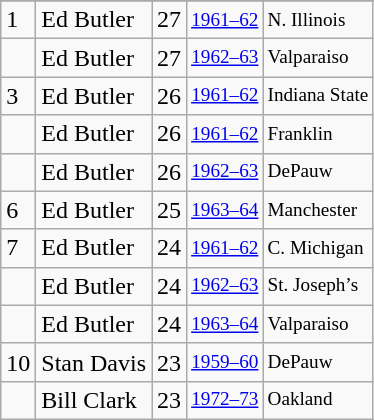<table class="wikitable">
<tr>
</tr>
<tr>
<td>1</td>
<td>Ed Butler</td>
<td>27</td>
<td style="font-size:80%;"><a href='#'>1961–62</a></td>
<td style="font-size:80%;">N. Illinois</td>
</tr>
<tr>
<td></td>
<td>Ed Butler</td>
<td>27</td>
<td style="font-size:80%;"><a href='#'>1962–63</a></td>
<td style="font-size:80%;">Valparaiso</td>
</tr>
<tr>
<td>3</td>
<td>Ed Butler</td>
<td>26</td>
<td style="font-size:80%;"><a href='#'>1961–62</a></td>
<td style="font-size:80%;">Indiana State</td>
</tr>
<tr>
<td></td>
<td>Ed Butler</td>
<td>26</td>
<td style="font-size:80%;"><a href='#'>1961–62</a></td>
<td style="font-size:80%;">Franklin</td>
</tr>
<tr>
<td></td>
<td>Ed Butler</td>
<td>26</td>
<td style="font-size:80%;"><a href='#'>1962–63</a></td>
<td style="font-size:80%;">DePauw</td>
</tr>
<tr>
<td>6</td>
<td>Ed Butler</td>
<td>25</td>
<td style="font-size:80%;"><a href='#'>1963–64</a></td>
<td style="font-size:80%;">Manchester</td>
</tr>
<tr>
<td>7</td>
<td>Ed Butler</td>
<td>24</td>
<td style="font-size:80%;"><a href='#'>1961–62</a></td>
<td style="font-size:80%;">C. Michigan</td>
</tr>
<tr>
<td></td>
<td>Ed Butler</td>
<td>24</td>
<td style="font-size:80%;"><a href='#'>1962–63</a></td>
<td style="font-size:80%;">St. Joseph’s</td>
</tr>
<tr>
<td></td>
<td>Ed Butler</td>
<td>24</td>
<td style="font-size:80%;"><a href='#'>1963–64</a></td>
<td style="font-size:80%;">Valparaiso</td>
</tr>
<tr>
<td>10</td>
<td>Stan Davis</td>
<td>23</td>
<td style="font-size:80%;"><a href='#'>1959–60</a></td>
<td style="font-size:80%;">DePauw</td>
</tr>
<tr>
<td></td>
<td>Bill Clark</td>
<td>23</td>
<td style="font-size:80%;"><a href='#'>1972–73</a></td>
<td style="font-size:80%;">Oakland</td>
</tr>
</table>
